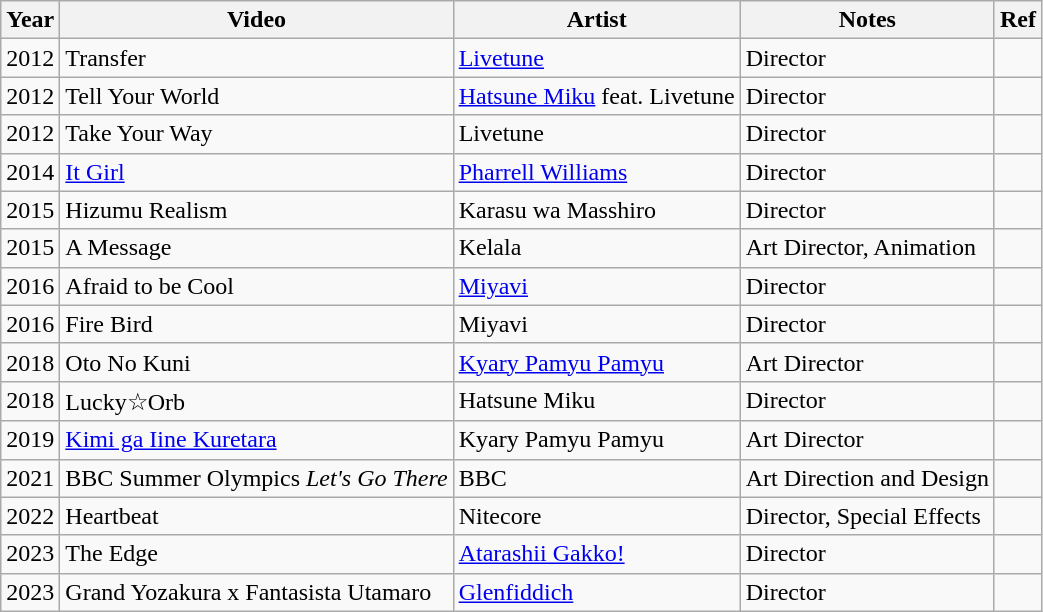<table class="wikitable">
<tr>
<th>Year</th>
<th>Video</th>
<th>Artist</th>
<th>Notes</th>
<th>Ref</th>
</tr>
<tr>
<td>2012</td>
<td>Transfer</td>
<td><a href='#'>Livetune</a></td>
<td>Director</td>
<td></td>
</tr>
<tr>
<td>2012</td>
<td>Tell Your World</td>
<td><a href='#'>Hatsune Miku</a> feat. Livetune</td>
<td>Director</td>
<td></td>
</tr>
<tr>
<td>2012</td>
<td>Take Your Way</td>
<td>Livetune</td>
<td>Director</td>
<td></td>
</tr>
<tr>
<td>2014</td>
<td><a href='#'>It Girl</a></td>
<td><a href='#'>Pharrell Williams</a></td>
<td>Director</td>
<td></td>
</tr>
<tr>
<td>2015</td>
<td>Hizumu Realism</td>
<td>Karasu wa Masshiro</td>
<td>Director</td>
<td></td>
</tr>
<tr>
<td>2015</td>
<td>A Message</td>
<td>Kelala</td>
<td>Art Director, Animation</td>
<td></td>
</tr>
<tr>
<td>2016</td>
<td>Afraid to be Cool</td>
<td><a href='#'>Miyavi</a></td>
<td>Director</td>
<td></td>
</tr>
<tr>
<td>2016</td>
<td>Fire Bird</td>
<td>Miyavi</td>
<td>Director</td>
<td></td>
</tr>
<tr>
<td>2018</td>
<td>Oto No Kuni</td>
<td><a href='#'>Kyary Pamyu Pamyu</a></td>
<td>Art Director</td>
<td></td>
</tr>
<tr>
<td>2018</td>
<td>Lucky☆Orb</td>
<td>Hatsune Miku</td>
<td>Director</td>
<td></td>
</tr>
<tr>
<td>2019</td>
<td><a href='#'>Kimi ga Iine Kuretara</a></td>
<td>Kyary Pamyu Pamyu</td>
<td>Art Director</td>
<td></td>
</tr>
<tr>
<td>2021</td>
<td>BBC Summer Olympics <em>Let's Go There</em></td>
<td>BBC</td>
<td>Art Direction and Design</td>
<td></td>
</tr>
<tr>
<td>2022</td>
<td>Heartbeat</td>
<td>Nitecore</td>
<td>Director, Special Effects</td>
<td></td>
</tr>
<tr>
<td>2023</td>
<td>The Edge</td>
<td><a href='#'>Atarashii Gakko!</a></td>
<td>Director</td>
<td></td>
</tr>
<tr>
<td>2023</td>
<td>Grand Yozakura x Fantasista Utamaro</td>
<td><a href='#'>Glenfiddich</a></td>
<td>Director</td>
<td></td>
</tr>
</table>
